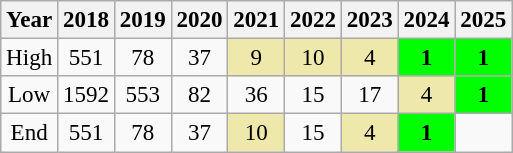<table class=wikitable style=text-align:center;font-size:96%>
<tr>
<th>Year</th>
<th>2018</th>
<th>2019</th>
<th>2020</th>
<th>2021</th>
<th>2022</th>
<th>2023</th>
<th>2024</th>
<th>2025</th>
</tr>
<tr>
<td>High</td>
<td>551</td>
<td>78</td>
<td>37</td>
<td style="background:#eee8aa;">9</td>
<td style="background:#eee8aa;">10</td>
<td style="background:#eee8aa;">4</td>
<td style="background:lime;"><strong>1</strong></td>
<td style="background:lime;"><strong>1</strong></td>
</tr>
<tr>
<td>Low</td>
<td>1592</td>
<td>553</td>
<td>82</td>
<td>36</td>
<td>15</td>
<td>17</td>
<td style="background:#eee8aa;">4</td>
<td style="background:lime;"><strong>1</strong></td>
</tr>
<tr>
<td>End</td>
<td>551</td>
<td>78</td>
<td>37</td>
<td style="background:#eee8aa;">10</td>
<td>15</td>
<td style="background:#eee8aa;">4</td>
<td style="background:lime;"><strong>1</strong></td>
<td></td>
</tr>
</table>
